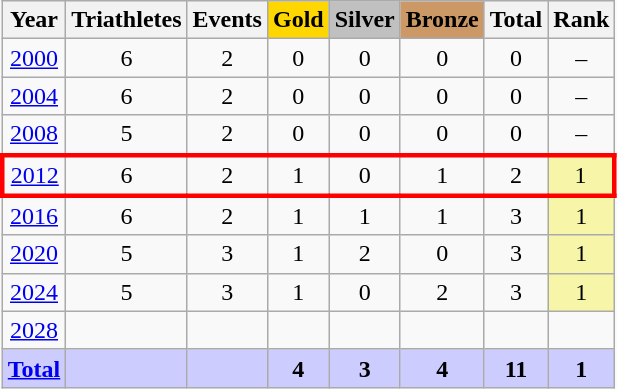<table class="wikitable sortable collapsible collapsed">
<tr>
<th>Year</th>
<th>Triathletes</th>
<th>Events</th>
<th style="text-align:center; background-color:gold;"><strong>Gold</strong></th>
<th style="text-align:center; background-color:silver;"><strong>Silver</strong></th>
<th style="text-align:center; background-color:#c96;"><strong>Bronze</strong></th>
<th>Total</th>
<th>Rank</th>
</tr>
<tr style="text-align:center">
<td><a href='#'>2000</a></td>
<td>6</td>
<td>2</td>
<td>0</td>
<td>0</td>
<td>0</td>
<td>0</td>
<td>–</td>
</tr>
<tr style="text-align:center">
<td><a href='#'>2004</a></td>
<td>6</td>
<td>2</td>
<td>0</td>
<td>0</td>
<td>0</td>
<td>0</td>
<td>–</td>
</tr>
<tr style="text-align:center">
<td><a href='#'>2008</a></td>
<td>5</td>
<td>2</td>
<td>0</td>
<td>0</td>
<td>0</td>
<td>0</td>
<td>–</td>
</tr>
<tr style="text-align:center;border: 3px solid red">
<td><a href='#'>2012</a></td>
<td>6</td>
<td>2</td>
<td>1</td>
<td>0</td>
<td>1</td>
<td>2</td>
<td style="background-color:#F7F6A8">1</td>
</tr>
<tr style="text-align:center">
<td><a href='#'>2016</a></td>
<td>6</td>
<td>2</td>
<td>1</td>
<td>1</td>
<td>1</td>
<td>3</td>
<td style="background-color:#F7F6A8">1</td>
</tr>
<tr style="text-align:center">
<td><a href='#'>2020</a></td>
<td>5</td>
<td>3</td>
<td>1</td>
<td>2</td>
<td>0</td>
<td>3</td>
<td style="background-color:#F7F6A8">1</td>
</tr>
<tr style="text-align:center">
<td><a href='#'>2024</a></td>
<td>5</td>
<td>3</td>
<td>1</td>
<td>0</td>
<td>2</td>
<td>3</td>
<td style="background-color:#F7F6A8">1</td>
</tr>
<tr style="text-align:center">
<td><a href='#'>2028</a></td>
<td></td>
<td></td>
<td></td>
<td></td>
<td></td>
<td></td>
<td></td>
</tr>
<tr style="text-align:center; background-color:#ccf;">
<td><strong><a href='#'>Total</a></strong></td>
<td></td>
<td></td>
<td><strong>4</strong></td>
<td><strong>3</strong></td>
<td><strong>4</strong></td>
<td><strong>11</strong></td>
<td><strong>1</strong></td>
</tr>
</table>
